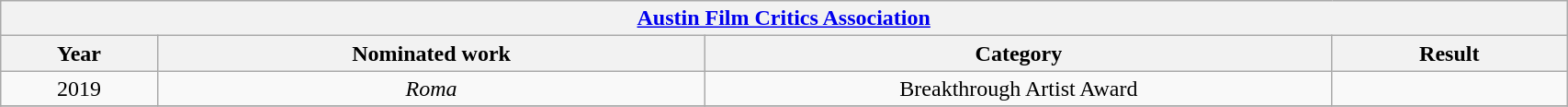<table style="width:90%;" class="wikitable">
<tr>
<th colspan="4" style="text-align:center;"><a href='#'>Austin Film Critics Association</a></th>
</tr>
<tr>
<th style="width:10%;">Year</th>
<th style="width:35%;">Nominated work</th>
<th style="width:40%;">Category</th>
<th style="width:15%;">Result</th>
</tr>
<tr>
<td style="text-align:center;">2019</td>
<td style="text-align:center;"><em>Roma</em></td>
<td style="text-align:center;">Breakthrough Artist Award</td>
<td></td>
</tr>
<tr>
</tr>
</table>
